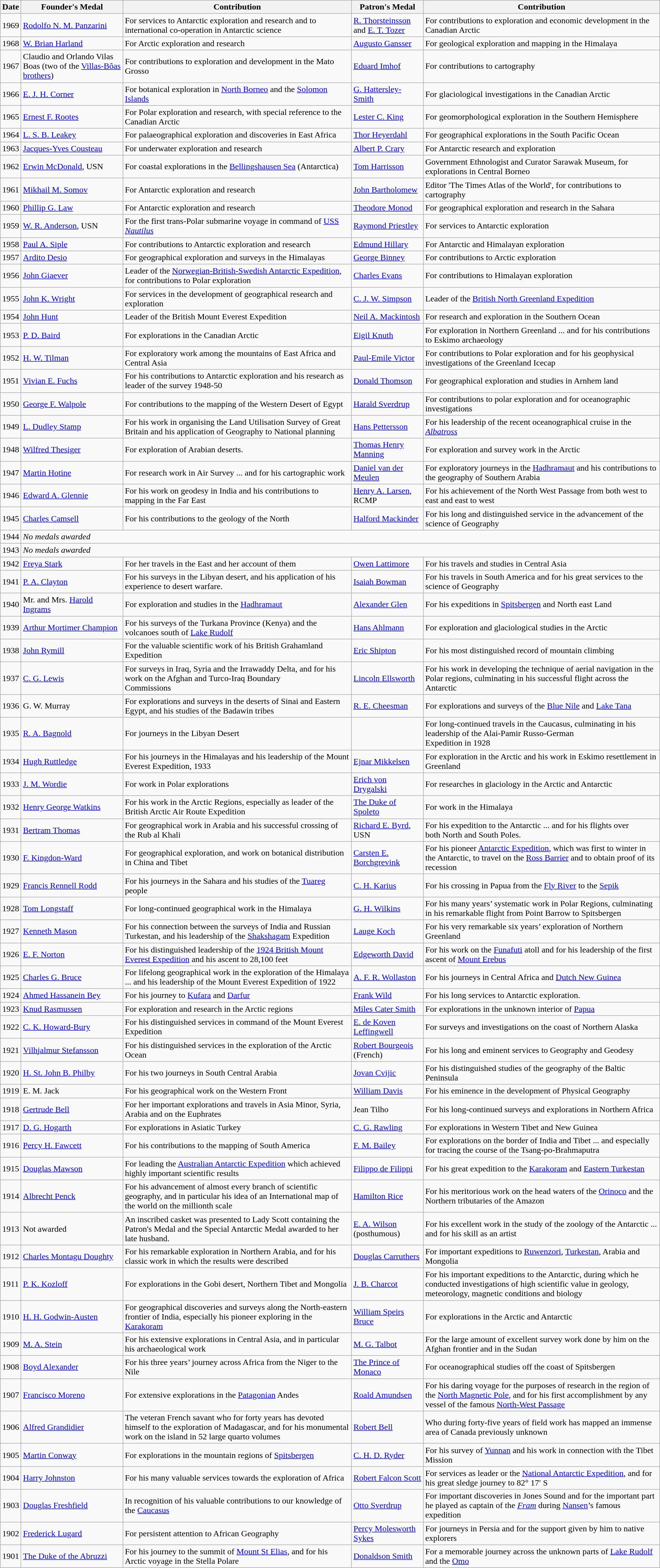<table class="wikitable">
<tr>
<th>Date</th>
<th>Founder's Medal</th>
<th>Contribution</th>
<th>Patron's Medal</th>
<th>Contribution</th>
</tr>
<tr>
<td>1969</td>
<td><a href='#'>Rodolfo N. M. Panzarini</a></td>
<td>For services to Antarctic exploration and research and to international co-operation in Antarctic science</td>
<td><a href='#'>R. Thorsteinsson</a> and <a href='#'>E. T. Tozer</a></td>
<td>For contributions to exploration and economic development in the Canadian Arctic</td>
</tr>
<tr>
<td>1968</td>
<td><a href='#'>W. Brian Harland</a></td>
<td>For Arctic exploration and research</td>
<td><a href='#'>Augusto Gansser</a></td>
<td>For geological exploration and mapping in the Himalaya</td>
</tr>
<tr>
<td>1967</td>
<td>Claudio and Orlando Vilas Boas (two of the <a href='#'>Villas-Bôas brothers</a>)</td>
<td>For contributions to exploration and development in the Mato Grosso</td>
<td><a href='#'>Eduard Imhof</a></td>
<td>For contributions to cartography</td>
</tr>
<tr>
<td>1966</td>
<td><a href='#'>E. J. H. Corner</a></td>
<td>For botanical exploration in <a href='#'>North Borneo</a> and the <a href='#'>Solomon Islands</a></td>
<td><a href='#'>G. Hattersley-Smith</a></td>
<td>For glaciological investigations in the Canadian Arctic</td>
</tr>
<tr>
<td>1965</td>
<td><a href='#'>Ernest F. Rootes</a></td>
<td>For Polar exploration and research, with special reference to the Canadian Arctic</td>
<td><a href='#'>Lester C. King</a></td>
<td>For geomorphological exploration in the Southern Hemisphere</td>
</tr>
<tr>
<td>1964</td>
<td><a href='#'>L. S. B. Leakey</a></td>
<td>For palaeographical exploration and discoveries in East Africa</td>
<td><a href='#'>Thor Heyerdahl</a></td>
<td>For geographical explorations in the South Pacific Ocean</td>
</tr>
<tr>
<td>1963</td>
<td><a href='#'>Jacques-Yves Cousteau</a></td>
<td>For underwater exploration and research</td>
<td><a href='#'>Albert P. Crary</a></td>
<td>For Antarctic research and exploration</td>
</tr>
<tr>
<td>1962</td>
<td><a href='#'>Erwin McDonald</a>, USN</td>
<td>For coastal explorations in the <a href='#'>Bellingshausen Sea</a> (Antarctica)</td>
<td><a href='#'>Tom Harrisson</a></td>
<td>Government Ethnologist and Curator Sarawak Museum, for explorations in Central Borneo</td>
</tr>
<tr>
<td>1961</td>
<td><a href='#'>Mikhail M. Somov</a></td>
<td>For Antarctic exploration and research</td>
<td><a href='#'>John Bartholomew</a></td>
<td>Editor 'The Times Atlas of the World', for contributions to cartography</td>
</tr>
<tr>
<td>1960</td>
<td><a href='#'>Phillip G. Law</a></td>
<td>For Antarctic exploration and research</td>
<td><a href='#'>Theodore Monod</a></td>
<td>For geographical exploration and research in the Sahara</td>
</tr>
<tr>
<td>1959</td>
<td><a href='#'>W. R. Anderson</a>, USN</td>
<td>For the first trans-Polar submarine voyage in command of <a href='#'>USS <em>Nautilus</em></a></td>
<td><a href='#'>Raymond Priestley</a></td>
<td>For services to Antarctic exploration</td>
</tr>
<tr>
<td>1958</td>
<td><a href='#'>Paul A. Siple</a></td>
<td>For contributions to Antarctic exploration and research</td>
<td><a href='#'>Edmund Hillary</a></td>
<td>For Antarctic and Himalayan exploration</td>
</tr>
<tr>
<td>1957</td>
<td><a href='#'>Ardito Desio</a></td>
<td>For geographical exploration and surveys in the Himalayas</td>
<td><a href='#'>George Binney</a></td>
<td>For contributions to Arctic exploration</td>
</tr>
<tr>
<td>1956</td>
<td><a href='#'>John Giaever</a></td>
<td>Leader of the <a href='#'>Norwegian-British-Swedish Antarctic Expedition</a>, for contributions to Polar exploration</td>
<td><a href='#'>Charles Evans</a></td>
<td>For contributions to Himalayan exploration</td>
</tr>
<tr>
<td>1955</td>
<td><a href='#'>John K. Wright</a></td>
<td>For services in the development of geographical research and exploration</td>
<td><a href='#'>C. J. W. Simpson</a></td>
<td>Leader of the <a href='#'>British North Greenland Expedition</a></td>
</tr>
<tr>
<td>1954</td>
<td><a href='#'>John Hunt</a></td>
<td>Leader of the British Mount Everest Expedition</td>
<td><a href='#'>Neil A. Mackintosh</a></td>
<td>For research and exploration in the Southern Ocean</td>
</tr>
<tr>
<td>1953</td>
<td><a href='#'>P. D. Baird</a></td>
<td>For explorations in the Canadian Arctic</td>
<td><a href='#'>Eigil Knuth</a></td>
<td>For exploration in Northern Greenland ... and for his contributions to Eskimo archaeology</td>
</tr>
<tr>
<td>1952</td>
<td><a href='#'>H. W. Tilman</a></td>
<td>For exploratory work among the mountains of East Africa and Central Asia</td>
<td><a href='#'>Paul-Emile Victor</a></td>
<td>For contributions to Polar exploration and for his geophysical investigations of the Greenland Icecap</td>
</tr>
<tr>
<td>1951</td>
<td><a href='#'>Vivian E. Fuchs</a></td>
<td>For his contributions to Antarctic exploration and his research as leader of the survey 1948-50</td>
<td><a href='#'>Donald Thomson</a></td>
<td>For geographical exploration and studies in Arnhem land</td>
</tr>
<tr>
<td>1950</td>
<td><a href='#'>George F. Walpole</a></td>
<td>For contributions to the mapping of the Western Desert of Egypt</td>
<td><a href='#'>Harald Sverdrup</a></td>
<td>For contributions to polar exploration and for oceanographic investigations</td>
</tr>
<tr>
<td>1949</td>
<td><a href='#'>L. Dudley Stamp</a></td>
<td>For his work in organising the Land Utilisation Survey of Great Britain and his application of Geography to National planning</td>
<td><a href='#'>Hans Pettersson</a></td>
<td>For his leadership of the recent oceanographical cruise in the <a href='#'><em>Albatross</em></a></td>
</tr>
<tr>
<td>1948</td>
<td><a href='#'>Wilfred Thesiger</a></td>
<td>For exploration of Arabian deserts.</td>
<td><a href='#'>Thomas Henry Manning</a></td>
<td>For exploration and survey work in the Arctic</td>
</tr>
<tr>
<td>1947</td>
<td><a href='#'>Martin Hotine</a></td>
<td>For research work in Air Survey ... and for his cartographic work</td>
<td><a href='#'>Daniel van der Meulen</a></td>
<td>For exploratory journeys in the <a href='#'>Hadhramaut</a> and his contributions to the geography of Southern Arabia</td>
</tr>
<tr>
<td>1946</td>
<td><a href='#'>Edward A. Glennie</a></td>
<td>For his work on geodesy in India and his contributions to mapping in the Far East</td>
<td><a href='#'>Henry A. Larsen</a>, RCMP</td>
<td>For his achievement of the North West Passage from both west to east and east to west</td>
</tr>
<tr>
<td>1945</td>
<td><a href='#'>Charles Camsell</a></td>
<td>For his contributions to the geology of the North</td>
<td><a href='#'>Halford Mackinder</a></td>
<td>For his long and distinguished service in the advancement of the science of Geography</td>
</tr>
<tr>
<td>1944</td>
<td colspan = "4"><em>No medals awarded</em></td>
</tr>
<tr>
<td>1943</td>
<td colspan = "4"><em>No medals awarded</em></td>
</tr>
<tr>
<td>1942</td>
<td><a href='#'>Freya Stark</a></td>
<td>For her travels in the East and her account of them</td>
<td><a href='#'>Owen Lattimore</a></td>
<td>For his travels and studies in Central Asia</td>
</tr>
<tr>
<td>1941</td>
<td><a href='#'>P. A. Clayton</a></td>
<td>For his surveys in the Libyan desert, and his application of his experience to desert warfare.</td>
<td><a href='#'>Isaiah Bowman</a></td>
<td>For his travels in South America and for his great services to the science of Geography</td>
</tr>
<tr>
<td>1940</td>
<td>Mr. and Mrs. <a href='#'>Harold Ingrams</a></td>
<td>For exploration and studies in the <a href='#'>Hadhramaut</a></td>
<td><a href='#'>Alexander Glen</a></td>
<td>For his expeditions in <a href='#'>Spitsbergen</a> and North east Land</td>
</tr>
<tr>
<td>1939</td>
<td><a href='#'>Arthur Mortimer Champion</a></td>
<td>For his surveys of the Turkana Province (Kenya) and the volcanoes south of <a href='#'>Lake Rudolf</a></td>
<td><a href='#'>Hans Ahlmann</a></td>
<td>For exploration and glaciological studies in the Arctic</td>
</tr>
<tr>
<td>1938</td>
<td><a href='#'>John Rymill</a></td>
<td>For the valuable scientific work of his British Grahamland Expedition</td>
<td><a href='#'>Eric Shipton</a></td>
<td>For his most distinguished record of mountain climbing</td>
</tr>
<tr>
<td>1937</td>
<td><a href='#'>C. G. Lewis</a></td>
<td>For surveys in Iraq, Syria and the Irrawaddy Delta, and for his work on the Afghan and Turco-Iraq Boundary<br>Commissions</td>
<td><a href='#'>Lincoln Ellsworth</a></td>
<td>For his work in developing the technique of aerial navigation in the Polar regions, culminating in his successful flight across the Antarctic</td>
</tr>
<tr>
<td>1936</td>
<td>G. W. Murray</td>
<td>For explorations and surveys in the deserts of Sinai and Eastern Egypt, and his studies of the Badawin tribes</td>
<td><a href='#'>R. E. Cheesman</a></td>
<td>For explorations and surveys of the <a href='#'>Blue Nile</a> and <a href='#'>Lake Tana</a></td>
</tr>
<tr>
<td>1935</td>
<td><a href='#'>R. A. Bagnold</a></td>
<td>For journeys in the Libyan Desert</td>
<td></td>
<td>For long-continued travels in the Caucasus, culminating in his leadership of the Alai-Pamir Russo-German<br>Expedition in 1928</td>
</tr>
<tr>
<td>1934</td>
<td><a href='#'>Hugh Ruttledge</a></td>
<td>For his journeys in the Himalayas and his leadership of the Mount Everest Expedition, 1933</td>
<td><a href='#'>Ejnar Mikkelsen</a></td>
<td>For exploration in the Arctic and his work in Eskimo resettlement in Greenland</td>
</tr>
<tr>
<td>1933</td>
<td><a href='#'>J. M. Wordie</a></td>
<td>For work in Polar explorations</td>
<td><a href='#'>Erich von Drygalski</a></td>
<td>For researches in glaciology in the Arctic and Antarctic</td>
</tr>
<tr>
<td>1932</td>
<td><a href='#'>Henry George Watkins</a></td>
<td>For his work in the Arctic Regions, especially as leader of the British Arctic Air Route Expedition</td>
<td><a href='#'>The Duke of Spoleto</a></td>
<td>For work in the Himalaya</td>
</tr>
<tr>
<td>1931</td>
<td><a href='#'>Bertram Thomas</a></td>
<td>For geographical work in Arabia and his successful crossing of the Rub al Khali</td>
<td><a href='#'>Richard E. Byrd</a>, USN</td>
<td>For his expedition to the Antarctic ... and for his flights over<br>both North and South Poles.</td>
</tr>
<tr>
<td>1930</td>
<td><a href='#'>F. Kingdon-Ward</a></td>
<td>For geographical exploration, and work on botanical distribution in China and Tibet</td>
<td><a href='#'>Carsten E. Borchgrevink</a></td>
<td>For his pioneer <a href='#'>Antarctic Expedition</a>, which was first to winter in the Antarctic, to travel on the <a href='#'>Ross Barrier</a> and to obtain proof of its recession</td>
</tr>
<tr>
<td>1929</td>
<td><a href='#'>Francis Rennell Rodd</a></td>
<td>For his journeys in the Sahara and his studies of the <a href='#'>Tuareg</a> people</td>
<td><a href='#'>C. H. Karius</a></td>
<td>For his crossing in Papua from the <a href='#'>Fly River</a> to the <a href='#'>Sepik</a></td>
</tr>
<tr>
<td>1928</td>
<td><a href='#'>Tom Longstaff</a></td>
<td>For long-continued geographical work in the Himalaya</td>
<td><a href='#'>G. H. Wilkins</a></td>
<td>For his many years’ systematic work in Polar Regions, culminating in his remarkable flight from Point Barrow to Spitsbergen</td>
</tr>
<tr>
<td>1927</td>
<td><a href='#'>Kenneth Mason</a></td>
<td>For his connection between the surveys of India and Russian Turkestan, and his leadership of the <a href='#'>Shakshagam</a> Expedition</td>
<td><a href='#'>Lauge Koch</a></td>
<td>For his very remarkable six years’ exploration of Northern Greenland</td>
</tr>
<tr>
<td>1926</td>
<td><a href='#'>E. F. Norton</a></td>
<td>For his distinguished leadership of the <a href='#'>1924 British Mount Everest Expedition</a> and his ascent to 28,100 feet</td>
<td><a href='#'>Edgeworth David</a></td>
<td>For his work on the <a href='#'>Funafuti</a> atoll and for his leadership of the first ascent of <a href='#'>Mount Erebus</a></td>
</tr>
<tr>
<td>1925</td>
<td><a href='#'>Charles G. Bruce</a></td>
<td>For lifelong geographical work in the exploration of the Himalaya ... and his leadership of the Mount Everest Expedition of 1922</td>
<td><a href='#'>A. F. R. Wollaston</a></td>
<td>For his journeys in Central Africa and <a href='#'>Dutch New Guinea</a></td>
</tr>
<tr>
<td>1924</td>
<td><a href='#'>Ahmed Hassanein Bey</a></td>
<td>For his journey to <a href='#'>Kufara</a> and <a href='#'>Darfur</a></td>
<td><a href='#'>Frank Wild</a></td>
<td>For his long services to Antarctic exploration.</td>
</tr>
<tr>
<td>1923</td>
<td><a href='#'>Knud Rasmussen</a></td>
<td>For exploration and research in the Arctic regions</td>
<td><a href='#'>Miles Cater Smith</a></td>
<td>For explorations in the unknown interior of <a href='#'>Papua</a></td>
</tr>
<tr>
<td>1922</td>
<td><a href='#'>C. K. Howard-Bury</a></td>
<td>For his distinguished services in command of the Mount Everest Expedition</td>
<td><a href='#'>E. de Koven Leffingwell</a></td>
<td>For surveys and investigations on the coast of Northern Alaska</td>
</tr>
<tr>
<td>1921</td>
<td><a href='#'>Vilhjalmur Stefansson</a></td>
<td>For his distinguished services in the exploration of the Arctic Ocean</td>
<td><a href='#'>Robert Bourgeois</a> (French)</td>
<td>For his long and eminent services to Geography and Geodesy</td>
</tr>
<tr>
<td>1920</td>
<td><a href='#'>H. St. John B. Philby</a></td>
<td>For his two journeys in South Central Arabia</td>
<td><a href='#'>Jovan Cvijic</a></td>
<td>For his distinguished studies of the geography of the Baltic Peninsula</td>
</tr>
<tr>
<td>1919</td>
<td>E. M. Jack</td>
<td>For his geographical work on the Western Front</td>
<td><a href='#'>William Davis</a></td>
<td>For his eminence in the development of Physical Geography</td>
</tr>
<tr>
<td>1918</td>
<td><a href='#'>Gertrude Bell</a></td>
<td>For her important explorations and travels in Asia Minor, Syria, Arabia and on the Euphrates</td>
<td>Jean Tilho</td>
<td>For his long-continued surveys and explorations in Northern Africa</td>
</tr>
<tr>
<td>1917</td>
<td><a href='#'>D. G. Hogarth</a></td>
<td>For explorations in Asiatic Turkey</td>
<td><a href='#'>C. G. Rawling</a></td>
<td>For explorations in Western Tibet and New Guinea</td>
</tr>
<tr>
<td>1916</td>
<td><a href='#'>Percy H. Fawcett</a></td>
<td>For his contributions to the mapping of South America</td>
<td><a href='#'>F. M. Bailey</a></td>
<td>For explorations on the border of India and Tibet ... and especially for tracing the course of the Tsang-po-Brahmaputra</td>
</tr>
<tr>
<td>1915</td>
<td><a href='#'>Douglas Mawson</a></td>
<td>For leading the <a href='#'>Australian Antarctic Expedition</a> which achieved highly important scientific results</td>
<td><a href='#'>Filippo de Filippi</a></td>
<td>For his great expedition to the <a href='#'>Karakoram</a> and <a href='#'>Eastern Turkestan</a></td>
</tr>
<tr>
<td>1914</td>
<td><a href='#'>Albrecht Penck</a></td>
<td>For his advancement of almost every branch of scientific geography, and in particular his idea of an International map of the world on the millionth scale</td>
<td><a href='#'>Hamilton Rice</a></td>
<td>For his meritorious work on the head waters of the <a href='#'>Orinoco</a> and the Northern tributaries of the Amazon</td>
</tr>
<tr>
<td>1913</td>
<td>Not awarded</td>
<td>An inscribed casket was presented to Lady Scott containing the Patron's Medal and the Special Antarctic Medal awarded to her late husband.</td>
<td><a href='#'>E. A. Wilson</a> <br> (posthumous)</td>
<td>For his excellent work in the study of the zoology of the Antarctic ... and for his skill as an artist</td>
</tr>
<tr>
<td>1912</td>
<td><a href='#'>Charles Montagu Doughty</a></td>
<td>For his remarkable exploration in Northern Arabia, and for his classic work in which the results were described</td>
<td><a href='#'>Douglas Carruthers</a></td>
<td>For important expeditions to <a href='#'>Ruwenzori</a>, <a href='#'>Turkestan</a>, Arabia and Mongolia</td>
</tr>
<tr>
<td>1911</td>
<td><a href='#'>P. K. Kozloff</a></td>
<td>For explorations in the Gobi desert, Northern Tibet and Mongolia</td>
<td><a href='#'>J. B. Charcot</a></td>
<td>For his important expeditions to the Antarctic, during which he conducted investigations of high scientific value in geology, meteorology, magnetic conditions and biology</td>
</tr>
<tr>
<td>1910</td>
<td><a href='#'>H. H. Godwin-Austen</a></td>
<td>For geographical discoveries and surveys along the North-eastern frontier of India, especially his pioneer exploring in the <a href='#'>Karakoram</a></td>
<td><a href='#'>William Speirs Bruce</a></td>
<td>For explorations in the Arctic and Antarctic</td>
</tr>
<tr>
<td>1909</td>
<td><a href='#'>M. A. Stein</a></td>
<td>For his extensive explorations in Central Asia, and in particular his archaeological work</td>
<td><a href='#'>M. G. Talbot</a></td>
<td>For the large amount of excellent survey work done by him on the Afghan frontier and in the Sudan</td>
</tr>
<tr>
<td>1908</td>
<td><a href='#'>Boyd Alexander</a></td>
<td>For his three years’ journey across Africa from the Niger to the Nile</td>
<td><a href='#'>The Prince of Monaco</a></td>
<td>For oceanographical studies off the coast of Spitsbergen</td>
</tr>
<tr>
<td>1907</td>
<td><a href='#'>Francisco Moreno</a></td>
<td>For extensive explorations in the <a href='#'>Patagonian</a> Andes</td>
<td><a href='#'>Roald Amundsen</a></td>
<td>For his daring voyage for the purposes of research in the region of the <a href='#'>North Magnetic Pole</a>, and for his first accomplishment by any vessel of the famous <a href='#'>North-West Passage</a></td>
</tr>
<tr>
<td>1906</td>
<td><a href='#'>Alfred Grandidier</a></td>
<td>The veteran French savant who for forty years has devoted himself to the exploration of Madagascar, and for his monumental work on the island in 52 large quarto volumes</td>
<td><a href='#'>Robert Bell</a></td>
<td>Who during forty-five years of field work has mapped an immense area of Canada previously unknown</td>
</tr>
<tr>
<td>1905</td>
<td><a href='#'>Martin Conway</a></td>
<td>For explorations in the mountain regions of <a href='#'>Spitsbergen</a></td>
<td><a href='#'>C. H. D. Ryder</a></td>
<td>For his survey of <a href='#'>Yunnan</a> and his work in connection with the Tibet Mission</td>
</tr>
<tr>
<td>1904</td>
<td><a href='#'>Harry Johnston</a></td>
<td>For his many valuable services towards the exploration of Africa</td>
<td><a href='#'>Robert Falcon Scott</a></td>
<td>For services as leader or the <a href='#'>National Antarctic Expedition</a>, and for his great sledge journey to 82° 17′ S</td>
</tr>
<tr>
<td>1903</td>
<td><a href='#'>Douglas Freshfield</a></td>
<td>In recognition of his valuable contributions to our knowledge of the <a href='#'>Caucasus</a></td>
<td><a href='#'>Otto Sverdrup</a></td>
<td>For important discoveries in Jones Sound and for the important part he played as captain of the <em><a href='#'>Fram</a></em> during <a href='#'>Nansen</a>’s famous expedition</td>
</tr>
<tr>
<td>1902</td>
<td><a href='#'>Frederick Lugard</a></td>
<td>For persistent attention to African Geography</td>
<td><a href='#'>Percy Molesworth Sykes</a></td>
<td>For journeys in Persia and for the support given by him to native explorers</td>
</tr>
<tr>
<td>1901</td>
<td><a href='#'>The Duke of the Abruzzi</a></td>
<td>For his journey to the summit of <a href='#'>Mount St Elias</a>, and for his Arctic voyage in the Stella Polare</td>
<td><a href='#'>Donaldson Smith</a></td>
<td>For a memorable journey across the unknown parts of <a href='#'>Lake Rudolf</a> and the <a href='#'>Omo</a></td>
</tr>
</table>
